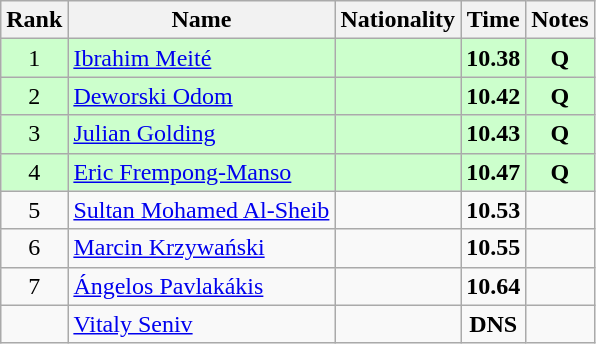<table class="wikitable sortable" style="text-align:center">
<tr>
<th>Rank</th>
<th>Name</th>
<th>Nationality</th>
<th>Time</th>
<th>Notes</th>
</tr>
<tr bgcolor=ccffcc>
<td>1</td>
<td align=left><a href='#'>Ibrahim Meité</a></td>
<td align=left></td>
<td><strong>10.38</strong></td>
<td><strong>Q</strong></td>
</tr>
<tr bgcolor=ccffcc>
<td>2</td>
<td align=left><a href='#'>Deworski Odom</a></td>
<td align=left></td>
<td><strong>10.42</strong></td>
<td><strong>Q</strong></td>
</tr>
<tr bgcolor=ccffcc>
<td>3</td>
<td align=left><a href='#'>Julian Golding</a></td>
<td align=left></td>
<td><strong>10.43</strong></td>
<td><strong>Q</strong></td>
</tr>
<tr bgcolor=ccffcc>
<td>4</td>
<td align=left><a href='#'>Eric Frempong-Manso</a></td>
<td align=left></td>
<td><strong>10.47</strong></td>
<td><strong>Q</strong></td>
</tr>
<tr>
<td>5</td>
<td align=left><a href='#'>Sultan Mohamed Al-Sheib</a></td>
<td align=left></td>
<td><strong>10.53</strong></td>
<td></td>
</tr>
<tr>
<td>6</td>
<td align=left><a href='#'>Marcin Krzywański</a></td>
<td align=left></td>
<td><strong>10.55</strong></td>
<td></td>
</tr>
<tr>
<td>7</td>
<td align=left><a href='#'>Ángelos Pavlakákis</a></td>
<td align=left></td>
<td><strong>10.64</strong></td>
<td></td>
</tr>
<tr>
<td></td>
<td align=left><a href='#'>Vitaly Seniv</a></td>
<td align=left></td>
<td><strong>DNS</strong></td>
<td></td>
</tr>
</table>
